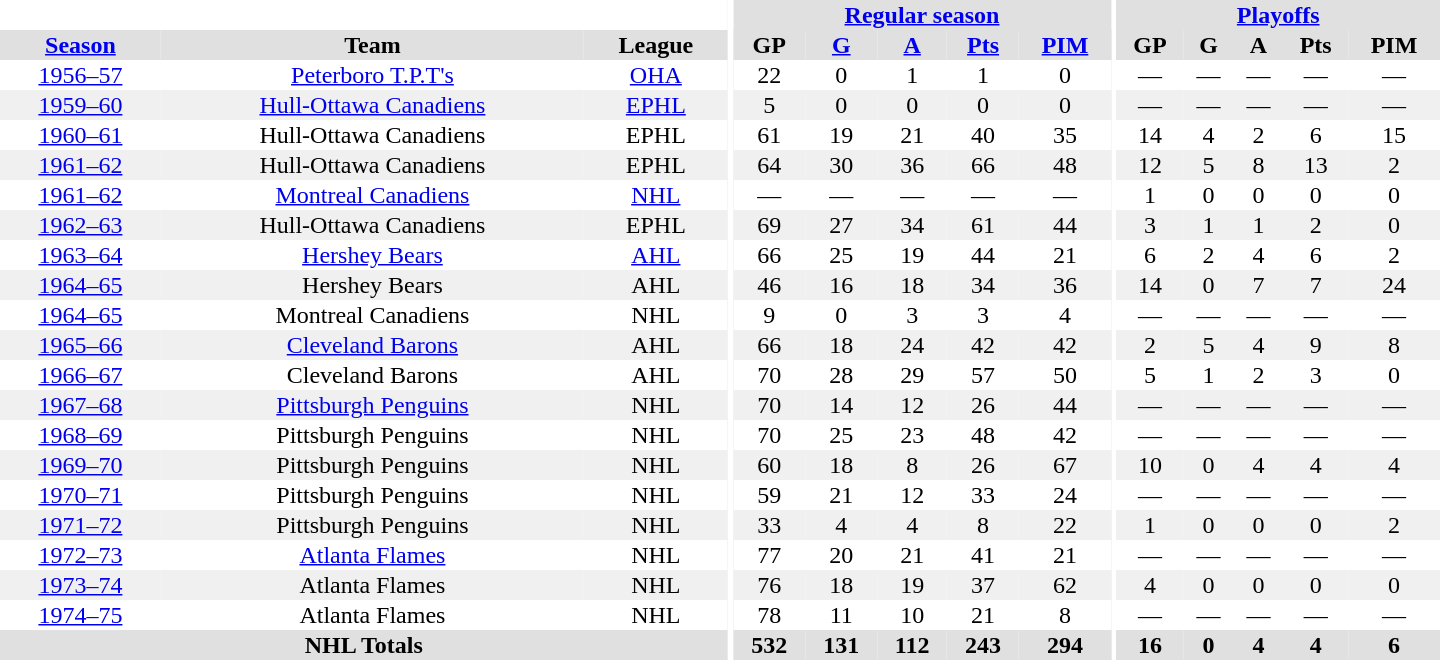<table border="0" cellpadding="1" cellspacing="0" style="text-align:center; width:60em">
<tr bgcolor="#e0e0e0">
<th colspan="3" bgcolor="#ffffff"></th>
<th rowspan="100" bgcolor="#ffffff"></th>
<th colspan="5"><a href='#'>Regular season</a></th>
<th rowspan="100" bgcolor="#ffffff"></th>
<th colspan="5"><a href='#'>Playoffs</a></th>
</tr>
<tr bgcolor="#e0e0e0">
<th><a href='#'>Season</a></th>
<th>Team</th>
<th>League</th>
<th>GP</th>
<th><a href='#'>G</a></th>
<th><a href='#'>A</a></th>
<th><a href='#'>Pts</a></th>
<th><a href='#'>PIM</a></th>
<th>GP</th>
<th>G</th>
<th>A</th>
<th>Pts</th>
<th>PIM</th>
</tr>
<tr>
<td><a href='#'>1956–57</a></td>
<td><a href='#'>Peterboro T.P.T's</a></td>
<td><a href='#'>OHA</a></td>
<td>22</td>
<td>0</td>
<td>1</td>
<td>1</td>
<td>0</td>
<td>—</td>
<td>—</td>
<td>—</td>
<td>—</td>
<td>—</td>
</tr>
<tr bgcolor="#f0f0f0">
<td><a href='#'>1959–60</a></td>
<td><a href='#'>Hull-Ottawa Canadiens</a></td>
<td><a href='#'>EPHL</a></td>
<td>5</td>
<td>0</td>
<td>0</td>
<td>0</td>
<td>0</td>
<td>—</td>
<td>—</td>
<td>—</td>
<td>—</td>
<td>—</td>
</tr>
<tr>
<td><a href='#'>1960–61</a></td>
<td>Hull-Ottawa Canadiens</td>
<td>EPHL</td>
<td>61</td>
<td>19</td>
<td>21</td>
<td>40</td>
<td>35</td>
<td>14</td>
<td>4</td>
<td>2</td>
<td>6</td>
<td>15</td>
</tr>
<tr bgcolor="#f0f0f0">
<td><a href='#'>1961–62</a></td>
<td>Hull-Ottawa Canadiens</td>
<td>EPHL</td>
<td>64</td>
<td>30</td>
<td>36</td>
<td>66</td>
<td>48</td>
<td>12</td>
<td>5</td>
<td>8</td>
<td>13</td>
<td>2</td>
</tr>
<tr>
<td><a href='#'>1961–62</a></td>
<td><a href='#'>Montreal Canadiens</a></td>
<td><a href='#'>NHL</a></td>
<td>—</td>
<td>—</td>
<td>—</td>
<td>—</td>
<td>—</td>
<td>1</td>
<td>0</td>
<td>0</td>
<td>0</td>
<td>0</td>
</tr>
<tr bgcolor="#f0f0f0">
<td><a href='#'>1962–63</a></td>
<td>Hull-Ottawa Canadiens</td>
<td>EPHL</td>
<td>69</td>
<td>27</td>
<td>34</td>
<td>61</td>
<td>44</td>
<td>3</td>
<td>1</td>
<td>1</td>
<td>2</td>
<td>0</td>
</tr>
<tr>
<td><a href='#'>1963–64</a></td>
<td><a href='#'>Hershey Bears</a></td>
<td><a href='#'>AHL</a></td>
<td>66</td>
<td>25</td>
<td>19</td>
<td>44</td>
<td>21</td>
<td>6</td>
<td>2</td>
<td>4</td>
<td>6</td>
<td>2</td>
</tr>
<tr bgcolor="#f0f0f0">
<td><a href='#'>1964–65</a></td>
<td>Hershey Bears</td>
<td>AHL</td>
<td>46</td>
<td>16</td>
<td>18</td>
<td>34</td>
<td>36</td>
<td>14</td>
<td>0</td>
<td>7</td>
<td>7</td>
<td>24</td>
</tr>
<tr>
<td><a href='#'>1964–65</a></td>
<td>Montreal Canadiens</td>
<td>NHL</td>
<td>9</td>
<td>0</td>
<td>3</td>
<td>3</td>
<td>4</td>
<td>—</td>
<td>—</td>
<td>—</td>
<td>—</td>
<td>—</td>
</tr>
<tr bgcolor="#f0f0f0">
<td><a href='#'>1965–66</a></td>
<td><a href='#'>Cleveland Barons</a></td>
<td>AHL</td>
<td>66</td>
<td>18</td>
<td>24</td>
<td>42</td>
<td>42</td>
<td>2</td>
<td>5</td>
<td>4</td>
<td>9</td>
<td>8</td>
</tr>
<tr>
<td><a href='#'>1966–67</a></td>
<td>Cleveland Barons</td>
<td>AHL</td>
<td>70</td>
<td>28</td>
<td>29</td>
<td>57</td>
<td>50</td>
<td>5</td>
<td>1</td>
<td>2</td>
<td>3</td>
<td>0</td>
</tr>
<tr bgcolor="#f0f0f0">
<td><a href='#'>1967–68</a></td>
<td><a href='#'>Pittsburgh Penguins</a></td>
<td>NHL</td>
<td>70</td>
<td>14</td>
<td>12</td>
<td>26</td>
<td>44</td>
<td>—</td>
<td>—</td>
<td>—</td>
<td>—</td>
<td>—</td>
</tr>
<tr>
<td><a href='#'>1968–69</a></td>
<td>Pittsburgh Penguins</td>
<td>NHL</td>
<td>70</td>
<td>25</td>
<td>23</td>
<td>48</td>
<td>42</td>
<td>—</td>
<td>—</td>
<td>—</td>
<td>—</td>
<td>—</td>
</tr>
<tr bgcolor="#f0f0f0">
<td><a href='#'>1969–70</a></td>
<td>Pittsburgh Penguins</td>
<td>NHL</td>
<td>60</td>
<td>18</td>
<td>8</td>
<td>26</td>
<td>67</td>
<td>10</td>
<td>0</td>
<td>4</td>
<td>4</td>
<td>4</td>
</tr>
<tr>
<td><a href='#'>1970–71</a></td>
<td>Pittsburgh Penguins</td>
<td>NHL</td>
<td>59</td>
<td>21</td>
<td>12</td>
<td>33</td>
<td>24</td>
<td>—</td>
<td>—</td>
<td>—</td>
<td>—</td>
<td>—</td>
</tr>
<tr bgcolor="#f0f0f0">
<td><a href='#'>1971–72</a></td>
<td>Pittsburgh Penguins</td>
<td>NHL</td>
<td>33</td>
<td>4</td>
<td>4</td>
<td>8</td>
<td>22</td>
<td>1</td>
<td>0</td>
<td>0</td>
<td>0</td>
<td>2</td>
</tr>
<tr>
<td><a href='#'>1972–73</a></td>
<td><a href='#'>Atlanta Flames</a></td>
<td>NHL</td>
<td>77</td>
<td>20</td>
<td>21</td>
<td>41</td>
<td>21</td>
<td>—</td>
<td>—</td>
<td>—</td>
<td>—</td>
<td>—</td>
</tr>
<tr bgcolor="#f0f0f0">
<td><a href='#'>1973–74</a></td>
<td>Atlanta Flames</td>
<td>NHL</td>
<td>76</td>
<td>18</td>
<td>19</td>
<td>37</td>
<td>62</td>
<td>4</td>
<td>0</td>
<td>0</td>
<td>0</td>
<td>0</td>
</tr>
<tr>
<td><a href='#'>1974–75</a></td>
<td>Atlanta Flames</td>
<td>NHL</td>
<td>78</td>
<td>11</td>
<td>10</td>
<td>21</td>
<td>8</td>
<td>—</td>
<td>—</td>
<td>—</td>
<td>—</td>
<td>—</td>
</tr>
<tr bgcolor="#e0e0e0">
<th colspan="3">NHL Totals</th>
<th>532</th>
<th>131</th>
<th>112</th>
<th>243</th>
<th>294</th>
<th>16</th>
<th>0</th>
<th>4</th>
<th>4</th>
<th>6</th>
</tr>
</table>
